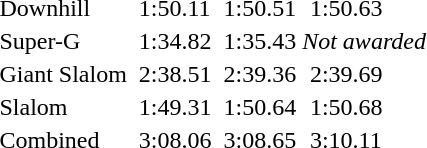<table>
<tr>
<td>Downhill<br></td>
<td></td>
<td>1:50.11</td>
<td></td>
<td>1:50.51</td>
<td></td>
<td>1:50.63</td>
</tr>
<tr valign="top">
<td>Super-G<br></td>
<td></td>
<td>1:34.82</td>
<td> <br> </td>
<td>1:35.43</td>
<td colspan=2 align=center><em>Not awarded</em></td>
</tr>
<tr>
<td>Giant Slalom<br></td>
<td></td>
<td>2:38.51</td>
<td></td>
<td>2:39.36</td>
<td></td>
<td>2:39.69</td>
</tr>
<tr>
<td>Slalom<br></td>
<td></td>
<td>1:49.31</td>
<td></td>
<td>1:50.64</td>
<td></td>
<td>1:50.68</td>
</tr>
<tr>
<td>Combined<br></td>
<td></td>
<td>3:08.06</td>
<td></td>
<td>3:08.65</td>
<td></td>
<td>3:10.11</td>
</tr>
</table>
